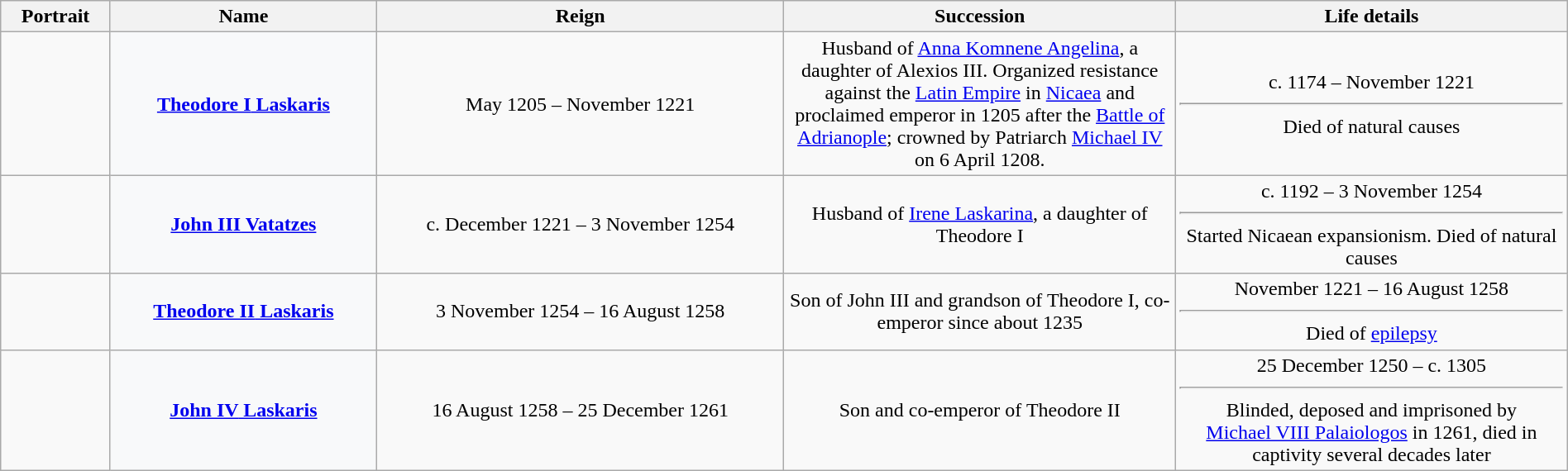<table class="wikitable plainrowheaders" style="width:100%; text-align:center">
<tr>
<th scope=col width="7%">Portrait</th>
<th scope=col width="17%">Name</th>
<th scope=col width="26%">Reign</th>
<th scope=col width="25%">Succession</th>
<th scope=col width="25%">Life details</th>
</tr>
<tr>
<td><br></td>
<th scope=row style="text-align:center; background:#F8F9FA"><a href='#'><strong>Theodore I</strong> Laskaris</a><br></th>
<td> May 1205 – November 1221<br></td>
<td>Husband of <a href='#'>Anna Komnene Angelina</a>, a daughter of Alexios III. Organized resistance against the <a href='#'>Latin Empire</a> in <a href='#'>Nicaea</a> and proclaimed emperor in 1205 after the <a href='#'>Battle of Adrianople</a>; crowned by Patriarch <a href='#'>Michael IV</a> on 6 April 1208.</td>
<td>c. 1174 – November 1221<br><hr>Died of natural causes</td>
</tr>
<tr>
<td><br></td>
<th scope=row style="text-align:center; background:#F8F9FA"><a href='#'><strong>John III</strong> Vatatzes</a><br></th>
<td>c. December 1221 – 3 November 1254<br></td>
<td>Husband of <a href='#'>Irene Laskarina</a>, a daughter of Theodore I</td>
<td>c. 1192 – 3 November 1254<br><hr>Started Nicaean expansionism. Died of natural causes</td>
</tr>
<tr>
<td></td>
<th scope=row style="text-align:center; background:#F8F9FA"><a href='#'><strong>Theodore II</strong> Laskaris</a><br></th>
<td>3 November 1254 – 16 August 1258<br></td>
<td>Son of John III and grandson of Theodore I, co-emperor since about 1235</td>
<td>November 1221 – 16 August 1258<br><hr>Died of <a href='#'>epilepsy</a></td>
</tr>
<tr>
<td><br></td>
<th scope=row style="text-align:center; background:#F8F9FA"><a href='#'><strong>John IV</strong> Laskaris</a><br></th>
<td>16 August 1258 – 25 December 1261<br></td>
<td>Son and co-emperor of Theodore II</td>
<td>25 December 1250 – c. 1305<br><hr>Blinded, deposed and imprisoned by <a href='#'>Michael&nbsp;VIII Palaiologos</a> in 1261, died in captivity several decades later</td>
</tr>
</table>
